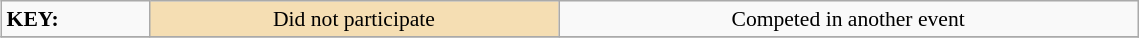<table class="wikitable" style="margin:0.5em; font-size:90%;position:relative;" width=60%>
<tr>
<td><strong>KEY:</strong></td>
<td bgcolor="wheat" align=center>Did not participate</td>
<td align=center>Competed in another event</td>
</tr>
<tr>
</tr>
</table>
